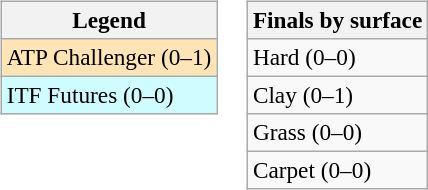<table>
<tr valign=top>
<td><br><table class=wikitable style=font-size:97%>
<tr>
<th>Legend</th>
</tr>
<tr bgcolor=moccasin>
<td>ATP Challenger (0–1)</td>
</tr>
<tr bgcolor=cffcff>
<td>ITF Futures (0–0)</td>
</tr>
</table>
</td>
<td><br><table class=wikitable style=font-size:97%>
<tr>
<th>Finals by surface</th>
</tr>
<tr>
<td>Hard (0–0)</td>
</tr>
<tr>
<td>Clay (0–1)</td>
</tr>
<tr>
<td>Grass (0–0)</td>
</tr>
<tr>
<td>Carpet (0–0)</td>
</tr>
</table>
</td>
</tr>
</table>
